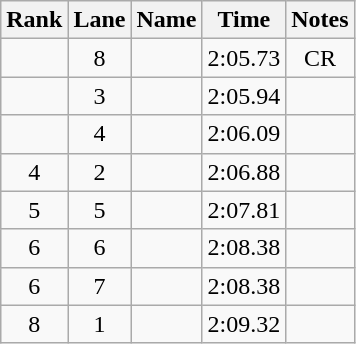<table class="wikitable sortable" style="text-align:center">
<tr>
<th>Rank</th>
<th>Lane</th>
<th>Name</th>
<th>Time</th>
<th>Notes</th>
</tr>
<tr>
<td></td>
<td>8</td>
<td align=left></td>
<td>2:05.73</td>
<td>CR</td>
</tr>
<tr>
<td></td>
<td>3</td>
<td align=left></td>
<td>2:05.94</td>
<td></td>
</tr>
<tr>
<td></td>
<td>4</td>
<td align=left></td>
<td>2:06.09</td>
<td></td>
</tr>
<tr>
<td>4</td>
<td>2</td>
<td align=left></td>
<td>2:06.88</td>
<td></td>
</tr>
<tr>
<td>5</td>
<td>5</td>
<td align=left></td>
<td>2:07.81</td>
<td></td>
</tr>
<tr>
<td>6</td>
<td>6</td>
<td align=left></td>
<td>2:08.38</td>
<td></td>
</tr>
<tr>
<td>6</td>
<td>7</td>
<td align=left></td>
<td>2:08.38</td>
<td></td>
</tr>
<tr>
<td>8</td>
<td>1</td>
<td align=left></td>
<td>2:09.32</td>
<td></td>
</tr>
</table>
